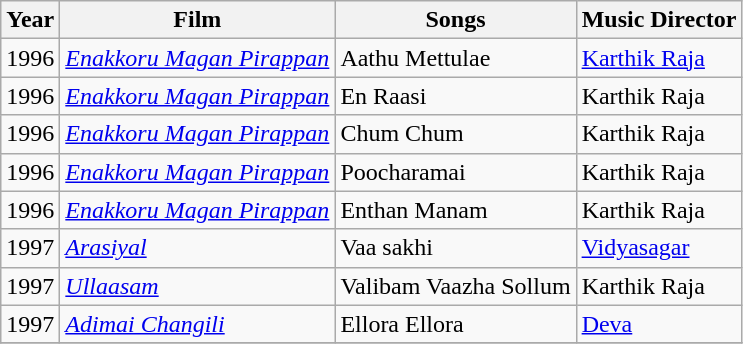<table class="wikitable">
<tr>
<th>Year</th>
<th>Film</th>
<th>Songs</th>
<th>Music Director</th>
</tr>
<tr>
<td>1996</td>
<td><em><a href='#'>Enakkoru Magan Pirappan</a></em></td>
<td>Aathu Mettulae</td>
<td><a href='#'>Karthik Raja</a></td>
</tr>
<tr>
<td>1996</td>
<td><em><a href='#'>Enakkoru Magan Pirappan</a></em></td>
<td>En Raasi</td>
<td>Karthik Raja</td>
</tr>
<tr>
<td>1996</td>
<td><em><a href='#'>Enakkoru Magan Pirappan</a></em></td>
<td>Chum Chum</td>
<td>Karthik Raja</td>
</tr>
<tr>
<td>1996</td>
<td><em><a href='#'>Enakkoru Magan Pirappan</a></em></td>
<td>Poocharamai</td>
<td>Karthik Raja</td>
</tr>
<tr>
<td>1996</td>
<td><em><a href='#'>Enakkoru Magan Pirappan</a></em></td>
<td>Enthan Manam</td>
<td>Karthik Raja</td>
</tr>
<tr>
<td>1997</td>
<td><em><a href='#'>Arasiyal</a></em></td>
<td>Vaa sakhi</td>
<td><a href='#'>Vidyasagar</a></td>
</tr>
<tr>
<td>1997</td>
<td><em><a href='#'>Ullaasam</a></em></td>
<td>Valibam Vaazha Sollum</td>
<td>Karthik Raja</td>
</tr>
<tr>
<td>1997</td>
<td><em><a href='#'>Adimai Changili</a></em></td>
<td>Ellora Ellora</td>
<td><a href='#'>Deva</a></td>
</tr>
<tr>
</tr>
</table>
